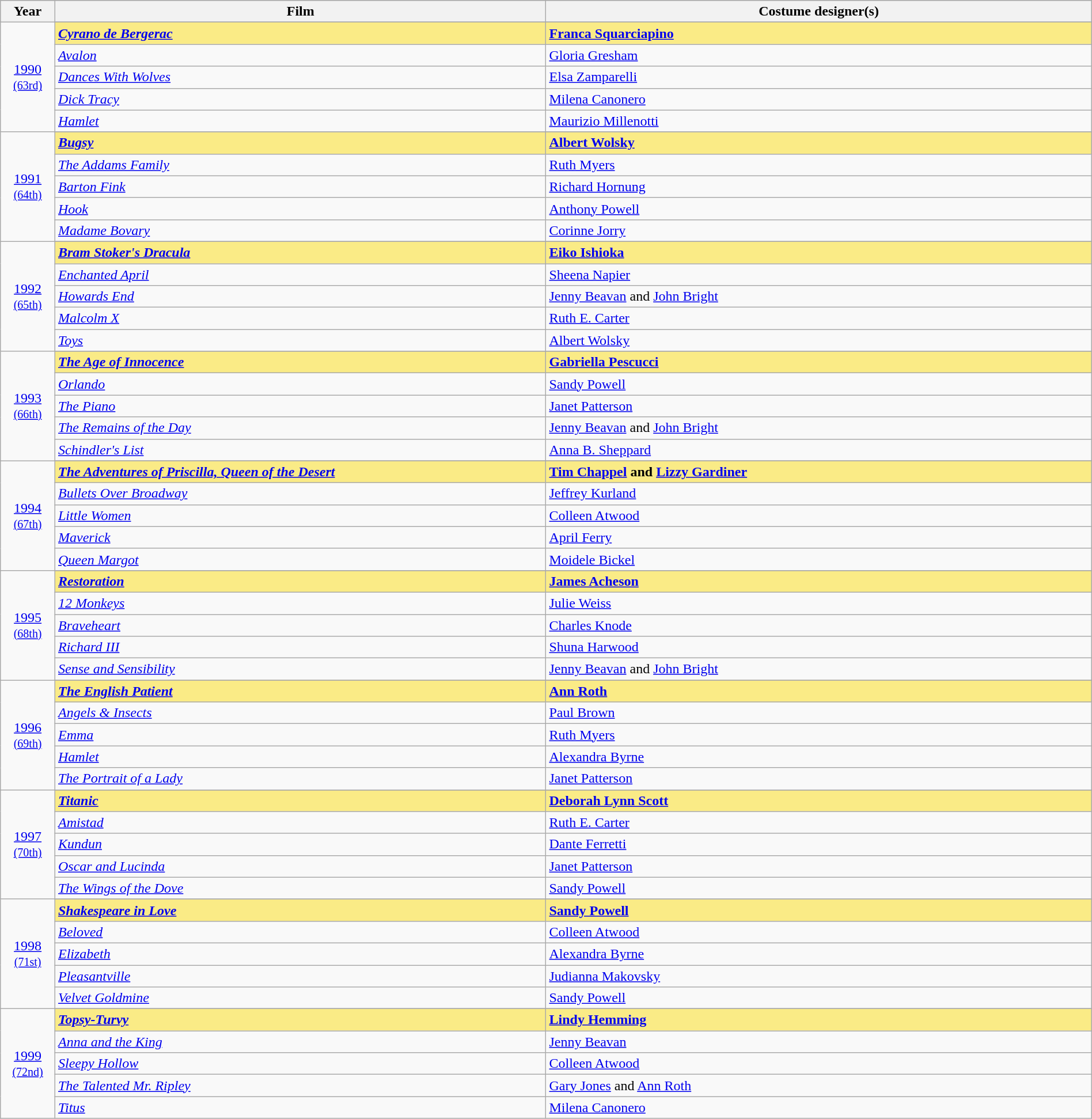<table class="wikitable" style="width:100%">
<tr bgcolor="#bebebe">
<th width="5%">Year</th>
<th width="45%">Film</th>
<th width="50%">Costume designer(s)</th>
</tr>
<tr>
<td rowspan="6" style="text-align:center"><a href='#'>1990</a> <br><small><a href='#'>(63rd)</a></small> <br></td>
</tr>
<tr style="background:#FAEB86">
<td><strong><em><a href='#'>Cyrano de Bergerac</a></em></strong></td>
<td><strong><a href='#'>Franca Squarciapino</a></strong></td>
</tr>
<tr>
<td><em><a href='#'>Avalon</a></em></td>
<td><a href='#'>Gloria Gresham</a></td>
</tr>
<tr>
<td><em><a href='#'>Dances With Wolves</a></em></td>
<td><a href='#'>Elsa Zamparelli</a></td>
</tr>
<tr>
<td><em><a href='#'>Dick Tracy</a></em></td>
<td><a href='#'>Milena Canonero</a></td>
</tr>
<tr>
<td><em><a href='#'>Hamlet</a></em></td>
<td><a href='#'>Maurizio Millenotti</a></td>
</tr>
<tr>
<td rowspan="6" style="text-align:center"><a href='#'>1991</a> <br><small><a href='#'>(64th)</a></small> <br></td>
</tr>
<tr style="background:#FAEB86">
<td><strong><em><a href='#'>Bugsy</a></em></strong></td>
<td><strong><a href='#'>Albert Wolsky</a></strong></td>
</tr>
<tr>
<td><em><a href='#'>The Addams Family</a></em></td>
<td><a href='#'>Ruth Myers</a></td>
</tr>
<tr>
<td><em><a href='#'>Barton Fink</a></em></td>
<td><a href='#'>Richard Hornung</a></td>
</tr>
<tr>
<td><em><a href='#'>Hook</a></em></td>
<td><a href='#'>Anthony Powell</a></td>
</tr>
<tr>
<td><em><a href='#'>Madame Bovary</a></em></td>
<td><a href='#'>Corinne Jorry</a></td>
</tr>
<tr>
<td rowspan="6" style="text-align:center"><a href='#'>1992</a> <br><small><a href='#'>(65th)</a></small> <br></td>
</tr>
<tr style="background:#FAEB86">
<td><strong><em><a href='#'>Bram Stoker's Dracula</a></em></strong></td>
<td><strong><a href='#'>Eiko Ishioka</a></strong></td>
</tr>
<tr>
<td><em><a href='#'>Enchanted April</a></em></td>
<td><a href='#'>Sheena Napier</a></td>
</tr>
<tr>
<td><em><a href='#'>Howards End</a></em></td>
<td><a href='#'>Jenny Beavan</a> and <a href='#'>John Bright</a></td>
</tr>
<tr>
<td><em><a href='#'>Malcolm X</a></em></td>
<td><a href='#'>Ruth E. Carter</a></td>
</tr>
<tr>
<td><em><a href='#'>Toys</a></em></td>
<td><a href='#'>Albert Wolsky</a></td>
</tr>
<tr>
<td rowspan="6" style="text-align:center"><a href='#'>1993</a> <br><small><a href='#'>(66th)</a></small> <br></td>
</tr>
<tr style="background:#FAEB86">
<td><strong><em><a href='#'>The Age of Innocence</a></em></strong></td>
<td><strong><a href='#'>Gabriella Pescucci</a></strong></td>
</tr>
<tr>
<td><em><a href='#'>Orlando</a></em></td>
<td><a href='#'>Sandy Powell</a></td>
</tr>
<tr>
<td><em><a href='#'>The Piano</a></em></td>
<td><a href='#'>Janet Patterson</a></td>
</tr>
<tr>
<td><em><a href='#'>The Remains of the Day</a></em></td>
<td><a href='#'>Jenny Beavan</a> and <a href='#'>John Bright</a></td>
</tr>
<tr>
<td><em><a href='#'>Schindler's List</a></em></td>
<td><a href='#'>Anna B. Sheppard</a></td>
</tr>
<tr>
<td rowspan="6" style="text-align:center"><a href='#'>1994</a> <br><small><a href='#'>(67th)</a></small> <br></td>
</tr>
<tr style="background:#FAEB86">
<td><strong><em><a href='#'>The Adventures of Priscilla, Queen of the Desert</a></em></strong></td>
<td><strong><a href='#'>Tim Chappel</a> and <a href='#'>Lizzy Gardiner</a></strong></td>
</tr>
<tr>
<td><em><a href='#'>Bullets Over Broadway</a></em></td>
<td><a href='#'>Jeffrey Kurland</a></td>
</tr>
<tr>
<td><em><a href='#'>Little Women</a></em></td>
<td><a href='#'>Colleen Atwood</a></td>
</tr>
<tr>
<td><em><a href='#'>Maverick</a></em></td>
<td><a href='#'>April Ferry</a></td>
</tr>
<tr>
<td><em><a href='#'>Queen Margot</a></em></td>
<td><a href='#'>Moidele Bickel</a></td>
</tr>
<tr>
<td rowspan="6" style="text-align:center"><a href='#'>1995</a> <br><small><a href='#'>(68th)</a></small> <br></td>
</tr>
<tr style="background:#FAEB86">
<td><strong><em><a href='#'>Restoration</a></em></strong></td>
<td><strong><a href='#'>James Acheson</a></strong></td>
</tr>
<tr>
<td><em><a href='#'>12 Monkeys</a></em></td>
<td><a href='#'>Julie Weiss</a></td>
</tr>
<tr>
<td><em><a href='#'>Braveheart</a></em></td>
<td><a href='#'>Charles Knode</a></td>
</tr>
<tr>
<td><em><a href='#'>Richard III</a></em></td>
<td><a href='#'>Shuna Harwood</a></td>
</tr>
<tr>
<td><em><a href='#'>Sense and Sensibility</a></em></td>
<td><a href='#'>Jenny Beavan</a> and <a href='#'>John Bright</a></td>
</tr>
<tr>
<td rowspan="6" style="text-align:center"><a href='#'>1996</a> <br><small><a href='#'>(69th)</a></small> <br></td>
</tr>
<tr style="background:#FAEB86">
<td><strong><em><a href='#'>The English Patient</a></em></strong></td>
<td><strong><a href='#'>Ann Roth</a></strong></td>
</tr>
<tr>
<td><em><a href='#'>Angels & Insects</a></em></td>
<td><a href='#'>Paul Brown</a></td>
</tr>
<tr>
<td><em><a href='#'>Emma</a></em></td>
<td><a href='#'>Ruth Myers</a></td>
</tr>
<tr>
<td><em><a href='#'>Hamlet</a></em></td>
<td><a href='#'>Alexandra Byrne</a></td>
</tr>
<tr>
<td><em><a href='#'>The Portrait of a Lady</a></em></td>
<td><a href='#'>Janet Patterson</a></td>
</tr>
<tr>
<td rowspan="6" style="text-align:center"><a href='#'>1997</a> <br><small><a href='#'>(70th)</a></small> <br></td>
</tr>
<tr style="background:#FAEB86">
<td><strong><em><a href='#'>Titanic</a></em></strong></td>
<td><strong><a href='#'>Deborah Lynn Scott</a></strong></td>
</tr>
<tr>
<td><em><a href='#'>Amistad</a></em></td>
<td><a href='#'>Ruth E. Carter</a></td>
</tr>
<tr>
<td><em><a href='#'>Kundun</a></em></td>
<td><a href='#'>Dante Ferretti</a></td>
</tr>
<tr>
<td><em><a href='#'>Oscar and Lucinda</a></em></td>
<td><a href='#'>Janet Patterson</a></td>
</tr>
<tr>
<td><em><a href='#'>The Wings of the Dove</a></em></td>
<td><a href='#'>Sandy Powell</a></td>
</tr>
<tr>
<td rowspan="6" style="text-align:center"><a href='#'>1998</a> <br><small><a href='#'>(71st)</a></small> <br></td>
</tr>
<tr style="background:#FAEB86">
<td><strong><em><a href='#'>Shakespeare in Love</a></em></strong></td>
<td><strong><a href='#'>Sandy Powell</a></strong></td>
</tr>
<tr>
<td><em><a href='#'>Beloved</a></em></td>
<td><a href='#'>Colleen Atwood</a></td>
</tr>
<tr>
<td><em><a href='#'>Elizabeth</a></em></td>
<td><a href='#'>Alexandra Byrne</a></td>
</tr>
<tr>
<td><em><a href='#'>Pleasantville</a></em></td>
<td><a href='#'>Judianna Makovsky</a></td>
</tr>
<tr>
<td><em><a href='#'>Velvet Goldmine</a></em></td>
<td><a href='#'>Sandy Powell</a></td>
</tr>
<tr>
<td rowspan="6" style="text-align:center"><a href='#'>1999</a> <br><small><a href='#'>(72nd)</a></small> <br></td>
</tr>
<tr style="background:#FAEB86">
<td><strong><em><a href='#'>Topsy-Turvy</a></em></strong></td>
<td><strong><a href='#'>Lindy Hemming</a></strong></td>
</tr>
<tr>
<td><em><a href='#'>Anna and the King</a></em></td>
<td><a href='#'>Jenny Beavan</a></td>
</tr>
<tr>
<td><em><a href='#'>Sleepy Hollow</a></em></td>
<td><a href='#'>Colleen Atwood</a></td>
</tr>
<tr>
<td><em><a href='#'>The Talented Mr. Ripley</a></em></td>
<td><a href='#'>Gary Jones</a> and <a href='#'>Ann Roth</a></td>
</tr>
<tr>
<td><em><a href='#'>Titus</a></em></td>
<td><a href='#'>Milena Canonero</a></td>
</tr>
</table>
